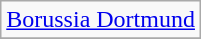<table class="wikitable">
<tr>
<td> <a href='#'>Borussia Dortmund</a></td>
</tr>
<tr>
</tr>
</table>
